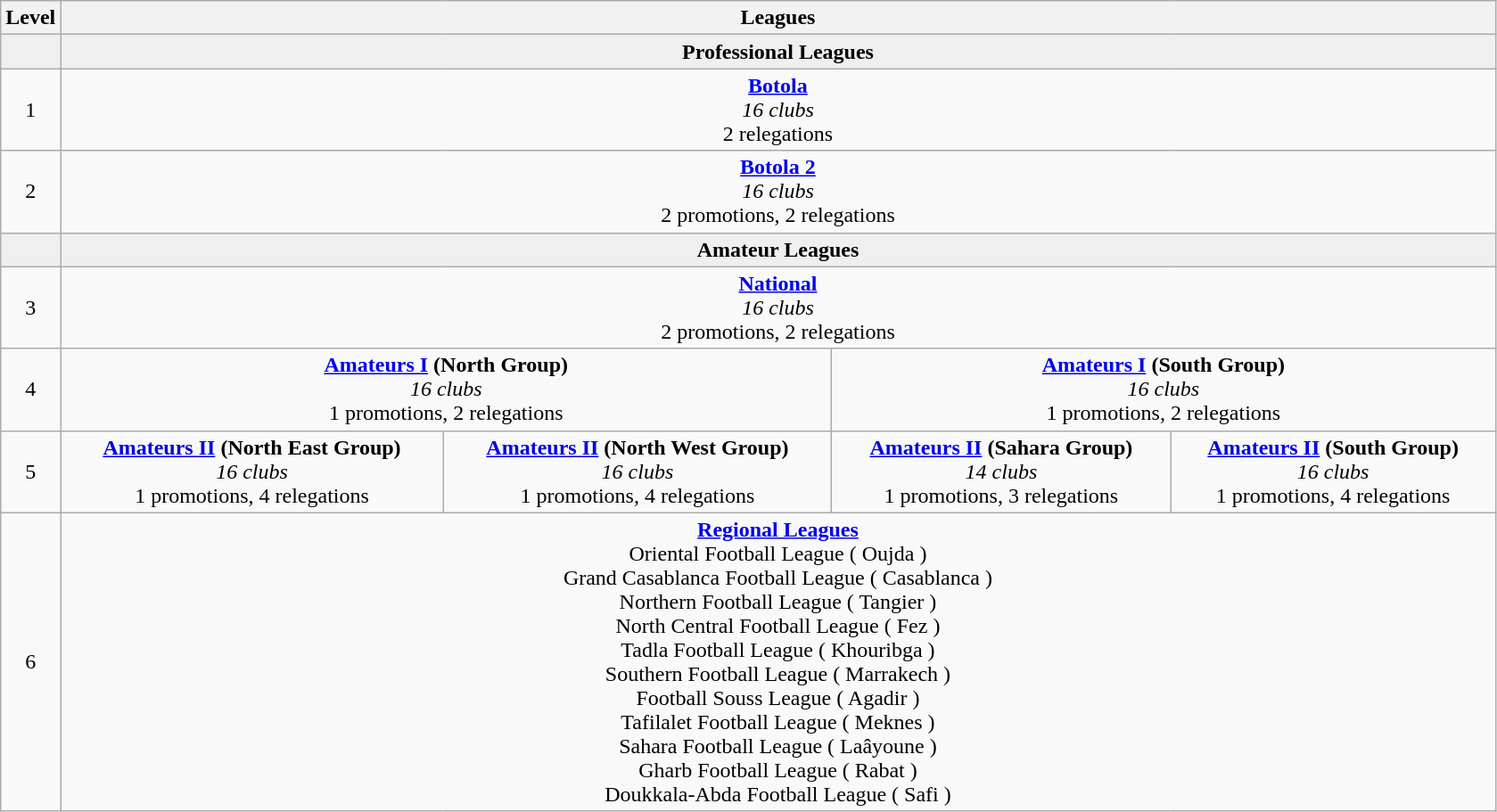<table class="wikitable" style="text-align: center;">
<tr>
<th width="4%">Level</th>
<th colspan="8" width="96%">Leagues</th>
</tr>
<tr style="background:#efefef;">
<td></td>
<td colspan=8><strong>Professional Leagues</strong></td>
</tr>
<tr>
<td>1</td>
<td colspan=8><strong><a href='#'>Botola</a></strong><br><em>16 clubs</em><br>2 relegations</td>
</tr>
<tr>
<td>2</td>
<td colspan=8><strong><a href='#'>Botola 2</a></strong><br><em>16 clubs</em><br>2 promotions, 2 relegations</td>
</tr>
<tr style="background:#efefef;">
<td></td>
<td colspan=8><strong>Amateur Leagues</strong></td>
</tr>
<tr>
<td>3</td>
<td colspan=8><strong><a href='#'>National</a></strong><br><em>16 clubs</em><br>2 promotions, 2 relegations</td>
</tr>
<tr>
<td>4</td>
<td colspan=4><strong><a href='#'>Amateurs I</a> (North Group)</strong><br><em>16 clubs</em><br>1 promotions, 2 relegations</td>
<td colspan=4><strong><a href='#'>Amateurs I</a> (South Group)</strong><br><em>16 clubs</em><br>1 promotions, 2 relegations</td>
</tr>
<tr>
<td>5</td>
<td colspan=2><strong><a href='#'>Amateurs II</a> (North East Group)</strong><br><em>16 clubs</em><br>1 promotions, 4 relegations</td>
<td colspan=2><strong><a href='#'>Amateurs II</a> (North West Group)</strong><br><em>16 clubs</em><br>1 promotions, 4 relegations</td>
<td colspan=2><strong><a href='#'>Amateurs II</a> (Sahara Group)</strong><br><em>14 clubs</em><br>1 promotions, 3 relegations</td>
<td colspan=2><strong><a href='#'>Amateurs II</a> (South Group)</strong><br><em>16 clubs</em><br>1 promotions, 4 relegations</td>
</tr>
<tr>
<td>6</td>
<td colspan=8><strong><a href='#'>Regional Leagues</a></strong><br>Oriental Football League ( Oujda ) <br>
Grand Casablanca Football League ( Casablanca ) <br>
Northern Football League ( Tangier ) <br>
North Central Football League ( Fez ) <br>
Tadla Football League ( Khouribga ) <br>
Southern Football League ( Marrakech ) <br>
Football Souss League ( Agadir ) <br>
Tafilalet Football League ( Meknes ) <br>
Sahara Football League ( Laâyoune ) <br>
Gharb Football League ( Rabat ) <br>
Doukkala-Abda Football League ( Safi )</td>
</tr>
</table>
